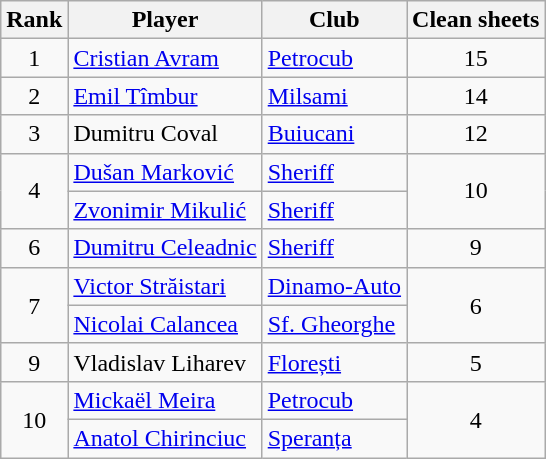<table class="wikitable" style="text-align:center">
<tr>
<th>Rank</th>
<th>Player</th>
<th>Club</th>
<th>Clean sheets</th>
</tr>
<tr>
<td rowspan="1">1</td>
<td align="left"> <a href='#'>Cristian Avram</a></td>
<td align="left"><a href='#'>Petrocub</a></td>
<td>15</td>
</tr>
<tr>
<td rowspan="1">2</td>
<td align="left"> <a href='#'>Emil Tîmbur</a></td>
<td align="left"><a href='#'>Milsami</a></td>
<td rowspan="1">14</td>
</tr>
<tr>
<td rowspan="1">3</td>
<td align="left"> Dumitru Coval</td>
<td align="left"><a href='#'>Buiucani</a></td>
<td>12</td>
</tr>
<tr>
<td rowspan="2">4</td>
<td align="left"> <a href='#'>Dušan Marković</a></td>
<td align="left"><a href='#'>Sheriff</a></td>
<td rowspan="2">10</td>
</tr>
<tr>
<td align="left"> <a href='#'>Zvonimir Mikulić</a></td>
<td align="left"><a href='#'>Sheriff</a></td>
</tr>
<tr>
<td rowspan="1">6</td>
<td align="left"> <a href='#'>Dumitru Celeadnic</a></td>
<td align="left"><a href='#'>Sheriff</a></td>
<td>9</td>
</tr>
<tr>
<td rowspan="2">7</td>
<td align="left"> <a href='#'>Victor Străistari</a></td>
<td align="left"><a href='#'>Dinamo-Auto</a></td>
<td rowspan="2">6</td>
</tr>
<tr>
<td align="left"> <a href='#'>Nicolai Calancea</a></td>
<td align="left"><a href='#'>Sf. Gheorghe</a></td>
</tr>
<tr>
<td rowspan="1">9</td>
<td align="left"> Vladislav Liharev</td>
<td align="left"><a href='#'>Florești</a></td>
<td>5</td>
</tr>
<tr>
<td rowspan="2">10</td>
<td align="left"> <a href='#'>Mickaël Meira</a></td>
<td align="left"><a href='#'>Petrocub</a></td>
<td rowspan="2">4</td>
</tr>
<tr>
<td align="left"> <a href='#'>Anatol Chirinciuc</a></td>
<td align="left"><a href='#'>Speranța</a></td>
</tr>
</table>
